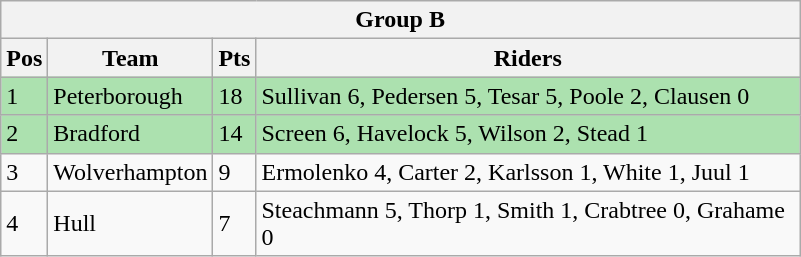<table class="wikitable">
<tr>
<th colspan="4">Group B</th>
</tr>
<tr>
<th width=20>Pos</th>
<th width=90>Team</th>
<th width=20>Pts</th>
<th width=355>Riders</th>
</tr>
<tr style="background:#ACE1AF;">
<td>1</td>
<td align=left>Peterborough</td>
<td>18</td>
<td>Sullivan 6, Pedersen 5, Tesar 5, Poole 2, Clausen 0</td>
</tr>
<tr style="background:#ACE1AF;">
<td>2</td>
<td align=left>Bradford</td>
<td>14</td>
<td>Screen 6, Havelock 5, Wilson 2, Stead 1</td>
</tr>
<tr>
<td>3</td>
<td align=left>Wolverhampton</td>
<td>9</td>
<td>Ermolenko 4, Carter 2, Karlsson 1, White 1, Juul 1</td>
</tr>
<tr>
<td>4</td>
<td align=left>Hull</td>
<td>7</td>
<td>Steachmann 5, Thorp 1, Smith 1, Crabtree 0, Grahame 0</td>
</tr>
</table>
